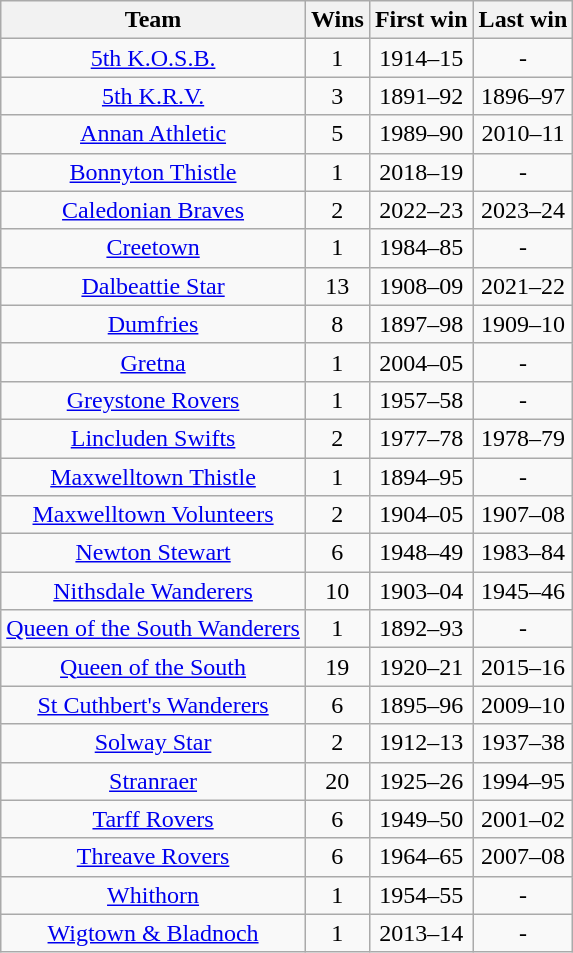<table class="wikitable sortable" style="font-size:100%; text-align:center">
<tr>
<th>Team</th>
<th>Wins</th>
<th>First win</th>
<th>Last win</th>
</tr>
<tr>
<td><a href='#'>5th K.O.S.B.</a></td>
<td>1</td>
<td>1914–15</td>
<td>-</td>
</tr>
<tr>
<td><a href='#'>5th K.R.V.</a></td>
<td>3</td>
<td>1891–92</td>
<td>1896–97</td>
</tr>
<tr>
<td><a href='#'>Annan Athletic</a></td>
<td>5</td>
<td>1989–90</td>
<td>2010–11</td>
</tr>
<tr>
<td><a href='#'>Bonnyton Thistle</a></td>
<td>1</td>
<td>2018–19</td>
<td>-</td>
</tr>
<tr>
<td><a href='#'>Caledonian Braves</a></td>
<td>2</td>
<td>2022–23</td>
<td>2023–24</td>
</tr>
<tr>
<td><a href='#'>Creetown</a></td>
<td>1</td>
<td>1984–85</td>
<td>-</td>
</tr>
<tr>
<td><a href='#'>Dalbeattie Star</a></td>
<td>13</td>
<td>1908–09</td>
<td>2021–22</td>
</tr>
<tr>
<td><a href='#'>Dumfries</a></td>
<td>8</td>
<td>1897–98</td>
<td>1909–10</td>
</tr>
<tr>
<td><a href='#'>Gretna</a></td>
<td>1</td>
<td>2004–05</td>
<td>-</td>
</tr>
<tr>
<td><a href='#'>Greystone Rovers</a></td>
<td>1</td>
<td>1957–58</td>
<td>-</td>
</tr>
<tr>
<td><a href='#'>Lincluden Swifts</a></td>
<td>2</td>
<td>1977–78</td>
<td>1978–79</td>
</tr>
<tr>
<td><a href='#'>Maxwelltown Thistle</a></td>
<td>1</td>
<td>1894–95</td>
<td>-</td>
</tr>
<tr>
<td><a href='#'>Maxwelltown Volunteers</a></td>
<td>2</td>
<td>1904–05</td>
<td>1907–08</td>
</tr>
<tr>
<td><a href='#'>Newton Stewart</a></td>
<td>6</td>
<td>1948–49</td>
<td>1983–84</td>
</tr>
<tr>
<td><a href='#'>Nithsdale Wanderers</a></td>
<td>10</td>
<td>1903–04</td>
<td>1945–46</td>
</tr>
<tr>
<td><a href='#'>Queen of the South Wanderers</a></td>
<td>1</td>
<td>1892–93</td>
<td>-</td>
</tr>
<tr>
<td><a href='#'>Queen of the South</a></td>
<td>19</td>
<td>1920–21</td>
<td>2015–16</td>
</tr>
<tr>
<td><a href='#'>St Cuthbert's Wanderers</a></td>
<td>6</td>
<td>1895–96</td>
<td>2009–10</td>
</tr>
<tr>
<td><a href='#'>Solway Star</a></td>
<td>2</td>
<td>1912–13</td>
<td>1937–38</td>
</tr>
<tr>
<td><a href='#'>Stranraer</a></td>
<td>20</td>
<td>1925–26</td>
<td>1994–95</td>
</tr>
<tr>
<td><a href='#'>Tarff Rovers</a></td>
<td>6</td>
<td>1949–50</td>
<td>2001–02</td>
</tr>
<tr>
<td><a href='#'>Threave Rovers</a></td>
<td>6</td>
<td>1964–65</td>
<td>2007–08</td>
</tr>
<tr>
<td><a href='#'>Whithorn</a></td>
<td>1</td>
<td>1954–55</td>
<td>-</td>
</tr>
<tr>
<td><a href='#'>Wigtown & Bladnoch</a></td>
<td>1</td>
<td>2013–14</td>
<td>-</td>
</tr>
</table>
